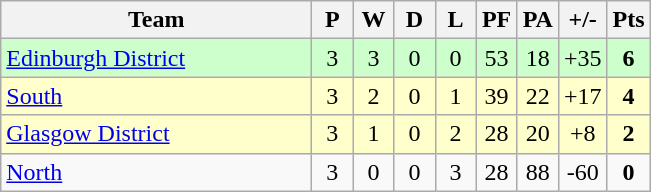<table class="wikitable" style="text-align: center;">
<tr>
<th width="200">Team</th>
<th width="20">P</th>
<th width="20">W</th>
<th width="20">D</th>
<th width="20">L</th>
<th width="20">PF</th>
<th width="20">PA</th>
<th width="25">+/-</th>
<th width="20">Pts</th>
</tr>
<tr bgcolor="#ccffcc">
<td align="left"><a href='#'>Edinburgh District</a></td>
<td>3</td>
<td>3</td>
<td>0</td>
<td>0</td>
<td>53</td>
<td>18</td>
<td>+35</td>
<td><strong>6</strong></td>
</tr>
<tr bgcolor="#ffffcc">
<td align="left"><a href='#'>South</a></td>
<td>3</td>
<td>2</td>
<td>0</td>
<td>1</td>
<td>39</td>
<td>22</td>
<td>+17</td>
<td><strong>4</strong></td>
</tr>
<tr bgcolor="#ffffcc">
<td align="left"><a href='#'>Glasgow District</a></td>
<td>3</td>
<td>1</td>
<td>0</td>
<td>2</td>
<td>28</td>
<td>20</td>
<td>+8</td>
<td><strong>2</strong></td>
</tr>
<tr>
<td align="left"><a href='#'>North</a></td>
<td>3</td>
<td>0</td>
<td>0</td>
<td>3</td>
<td>28</td>
<td>88</td>
<td>-60</td>
<td><strong>0</strong></td>
</tr>
</table>
